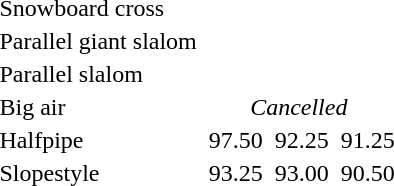<table>
<tr>
<td>Snowboard cross<br></td>
<td colspan=2></td>
<td colspan=2></td>
<td colspan=2></td>
</tr>
<tr>
<td>Parallel giant slalom<br></td>
<td colspan=2></td>
<td colspan=2></td>
<td colspan=2></td>
</tr>
<tr>
<td>Parallel slalom<br></td>
<td colspan=2></td>
<td colspan=2></td>
<td colspan=2></td>
</tr>
<tr>
<td>Big air<br></td>
<td colspan=6 align=center><em>Cancelled</em></td>
</tr>
<tr>
<td>Halfpipe<br></td>
<td></td>
<td>97.50</td>
<td></td>
<td>92.25</td>
<td></td>
<td>91.25</td>
</tr>
<tr>
<td>Slopestyle<br></td>
<td></td>
<td>93.25</td>
<td></td>
<td>93.00</td>
<td></td>
<td>90.50</td>
</tr>
</table>
